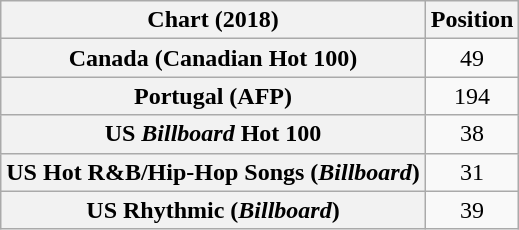<table class="wikitable sortable plainrowheaders" style="text-align:center">
<tr>
<th scope="col">Chart (2018)</th>
<th scope="col">Position</th>
</tr>
<tr>
<th scope="row">Canada (Canadian Hot 100)</th>
<td>49</td>
</tr>
<tr>
<th scope="row">Portugal (AFP)</th>
<td>194</td>
</tr>
<tr>
<th scope="row">US <em>Billboard</em> Hot 100</th>
<td>38</td>
</tr>
<tr>
<th scope="row">US Hot R&B/Hip-Hop Songs (<em>Billboard</em>)</th>
<td>31</td>
</tr>
<tr>
<th scope="row">US Rhythmic (<em>Billboard</em>)</th>
<td>39</td>
</tr>
</table>
